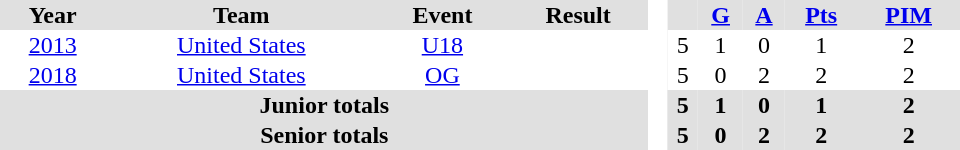<table border="0" cellpadding="1" cellspacing="0" ID="Table3" style="text-align:center; width:40em">
<tr align="center" bgcolor="#e0e0e0">
<th>Year</th>
<th>Team</th>
<th>Event</th>
<th>Result</th>
<th rowspan="97" bgcolor="#ffffff"> </th>
<th></th>
<th><a href='#'>G</a></th>
<th><a href='#'>A</a></th>
<th><a href='#'>Pts</a></th>
<th><a href='#'>PIM</a></th>
</tr>
<tr>
<td><a href='#'>2013</a></td>
<td><a href='#'>United States</a></td>
<td><a href='#'>U18</a></td>
<td></td>
<td>5</td>
<td>1</td>
<td>0</td>
<td>1</td>
<td>2</td>
</tr>
<tr>
<td><a href='#'>2018</a></td>
<td><a href='#'>United States</a></td>
<td><a href='#'>OG</a></td>
<td></td>
<td>5</td>
<td>0</td>
<td>2</td>
<td>2</td>
<td>2</td>
</tr>
<tr align="center" bgcolor="#e0e0e0">
<th colspan=4>Junior totals</th>
<th>5</th>
<th>1</th>
<th>0</th>
<th>1</th>
<th>2</th>
</tr>
<tr align="center" bgcolor="#e0e0e0">
<th colspan=4>Senior totals</th>
<th>5</th>
<th>0</th>
<th>2</th>
<th>2</th>
<th>2</th>
</tr>
</table>
